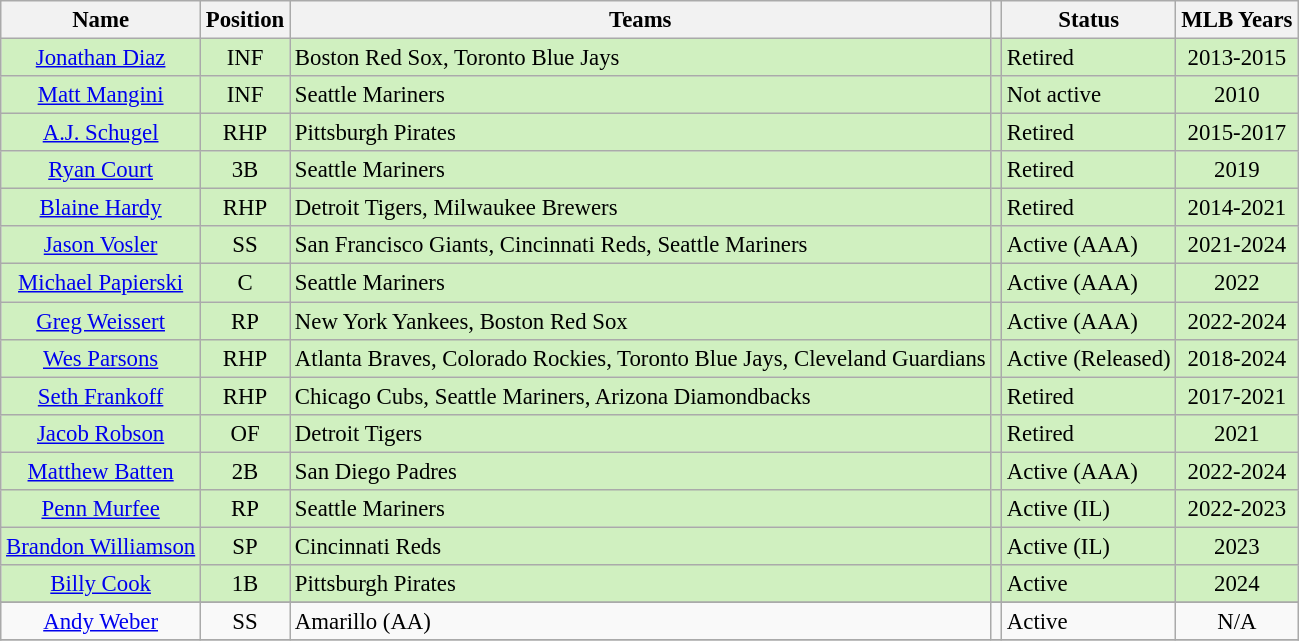<table class="wikitable" style="font-size: 95%; text-align:left;">
<tr>
<th>Name</th>
<th>Position</th>
<th>Teams</th>
<th></th>
<th>Status</th>
<th>MLB Years</th>
</tr>
<tr style="background:#d0f0c0;">
<td style="text-align:center;"><a href='#'>Jonathan Diaz</a></td>
<td style="text-align:center;">INF</td>
<td>Boston Red Sox, Toronto Blue Jays</td>
<td style="text-align:center;"></td>
<td>Retired</td>
<td style="text-align:center;">2013-2015</td>
</tr>
<tr style="background:#d0f0c0;">
<td style="text-align:center;"><a href='#'>Matt Mangini</a></td>
<td style="text-align:center;">INF</td>
<td>Seattle Mariners</td>
<td style="text-align:center;"></td>
<td>Not active</td>
<td style="text-align:center;">2010</td>
</tr>
<tr style="background:#d0f0c0;">
<td style="text-align:center;"><a href='#'>A.J. Schugel</a></td>
<td style="text-align:center;">RHP</td>
<td>Pittsburgh Pirates</td>
<td style="text-align:center;"></td>
<td>Retired</td>
<td style="text-align:center;">2015-2017</td>
</tr>
<tr style="background:#d0f0c0;">
<td style="text-align:center;"><a href='#'>Ryan Court</a></td>
<td style="text-align:center;">3B</td>
<td>Seattle Mariners</td>
<td style="text-align:center;"></td>
<td>Retired</td>
<td style="text-align:center;">2019</td>
</tr>
<tr style="background:#d0f0c0;">
<td style="text-align:center;"><a href='#'>Blaine Hardy</a></td>
<td style="text-align:center;">RHP</td>
<td>Detroit Tigers, Milwaukee Brewers</td>
<td style="text-align:center;"></td>
<td>Retired</td>
<td style="text-align:center;">2014-2021</td>
</tr>
<tr style="background:#d0f0c0;">
<td style="text-align:center;"><a href='#'>Jason Vosler</a></td>
<td style="text-align:center;">SS</td>
<td>San Francisco Giants, Cincinnati Reds, Seattle Mariners</td>
<td style="text-align:center;"></td>
<td>Active (AAA)</td>
<td style="text-align:center;">2021-2024</td>
</tr>
<tr style="background:#d0f0c0;">
<td style="text-align:center;"><a href='#'>Michael Papierski</a></td>
<td style="text-align:center;">C</td>
<td>Seattle Mariners</td>
<td style="text-align:center;"></td>
<td>Active (AAA)</td>
<td style="text-align:center;">2022</td>
</tr>
<tr style="background:#d0f0c0;">
<td style="text-align:center;"><a href='#'>Greg Weissert</a></td>
<td style="text-align:center;">RP</td>
<td>New York Yankees, Boston Red Sox</td>
<td style="text-align:center;"></td>
<td>Active (AAA)</td>
<td style="text-align:center;">2022-2024</td>
</tr>
<tr style="background:#d0f0c0;">
<td style="text-align:center;"><a href='#'>Wes Parsons</a></td>
<td style="text-align:center;">RHP</td>
<td>Atlanta Braves, Colorado Rockies, Toronto Blue Jays, Cleveland Guardians</td>
<td style="text-align:center;"></td>
<td>Active (Released)</td>
<td style="text-align:center;">2018-2024</td>
</tr>
<tr style="background:#d0f0c0;">
<td style="text-align:center;"><a href='#'>Seth Frankoff</a></td>
<td style="text-align:center;">RHP</td>
<td>Chicago Cubs, Seattle Mariners, Arizona Diamondbacks</td>
<td style="text-align:center;"></td>
<td>Retired</td>
<td style="text-align:center;">2017-2021</td>
</tr>
<tr style="background:#d0f0c0;">
<td style="text-align:center;"><a href='#'>Jacob Robson</a></td>
<td style="text-align:center;">OF</td>
<td>Detroit Tigers</td>
<td style="text-align:center;"></td>
<td>Retired</td>
<td style="text-align:center;">2021</td>
</tr>
<tr style="background:#d0f0c0;">
<td style="text-align:center;"><a href='#'>Matthew Batten</a></td>
<td style="text-align:center;">2B</td>
<td>San Diego Padres</td>
<td style="text-align:center;"></td>
<td>Active (AAA)</td>
<td style="text-align:center;">2022-2024</td>
</tr>
<tr style="background:#d0f0c0;">
<td style="text-align:center;"><a href='#'>Penn Murfee</a></td>
<td style="text-align:center;">RP</td>
<td>Seattle Mariners</td>
<td style="text-align:center;"></td>
<td>Active (IL)</td>
<td style="text-align:center;">2022-2023</td>
</tr>
<tr style="background:#d0f0c0;">
<td style="text-align:center;"><a href='#'>Brandon Williamson</a></td>
<td style="text-align:center;">SP</td>
<td>Cincinnati Reds</td>
<td style="text-align:center;"></td>
<td>Active (IL)</td>
<td style="text-align:center;">2023</td>
</tr>
<tr style="background:#d0f0c0;">
<td style="text-align:center;"><a href='#'>Billy Cook</a></td>
<td style="text-align:center;">1B</td>
<td>Pittsburgh Pirates</td>
<td style="text-align:center;"></td>
<td>Active</td>
<td style="text-align:center;">2024</td>
</tr>
<tr style="background:#d0f0c0;">
</tr>
<tr>
<td style="text-align:center;"><a href='#'>Andy Weber</a></td>
<td style="text-align:center;">SS</td>
<td>Amarillo (AA)</td>
<td style="text-align:center;"></td>
<td>Active</td>
<td style="text-align:center;">N/A</td>
</tr>
<tr>
</tr>
</table>
